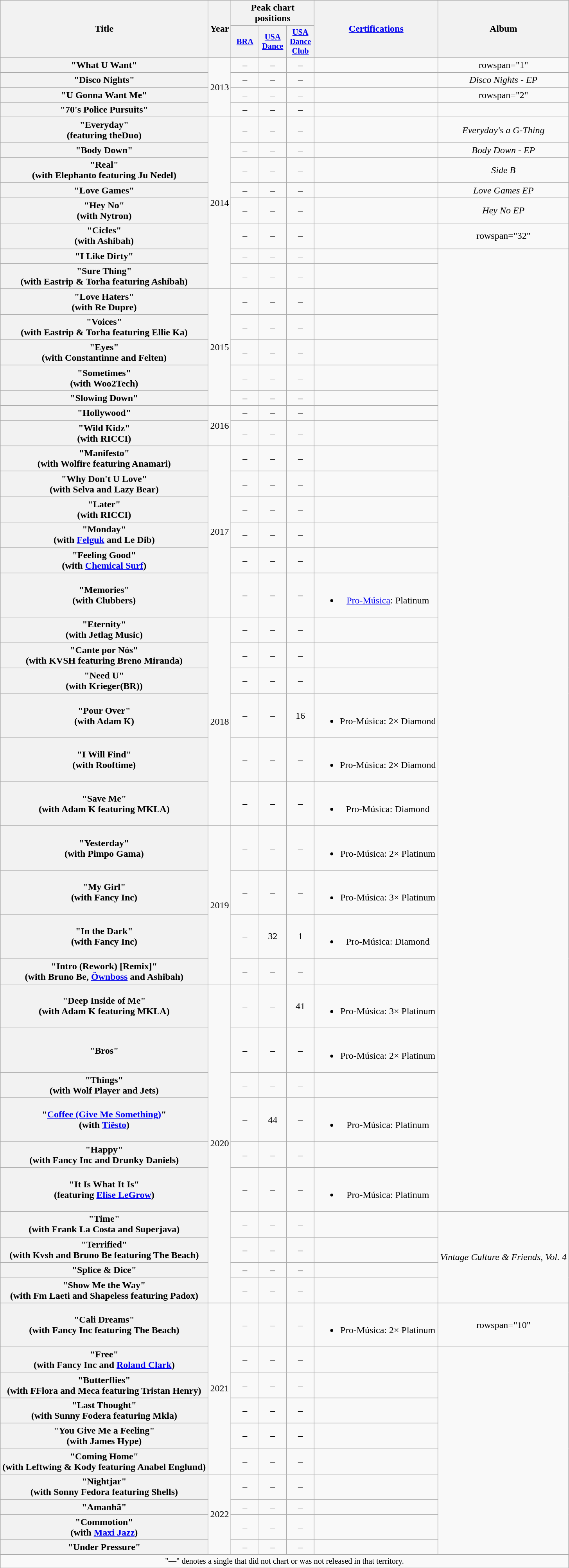<table class="wikitable plainrowheaders" style="text-align:center;">
<tr>
<th rowspan="2" scope="col">Title</th>
<th rowspan="2" scope="col">Year</th>
<th colspan="3">Peak chart positions</th>
<th rowspan="2"><a href='#'>Certifications</a></th>
<th rowspan="2">Album</th>
</tr>
<tr>
<th scope="col" style="width:3em;font-size:85%;"><a href='#'>BRA</a></th>
<th scope="col" style="width:3em;font-size:85%;"><a href='#'>USA<br>Dance</a><br></th>
<th scope="col" style="width:3em;font-size:85%;"><a href='#'>USA<br>Dance Club</a><br></th>
</tr>
<tr>
<th scope="row">"What U Want"</th>
<td rowspan="4">2013</td>
<td>–</td>
<td>–</td>
<td>–</td>
<td></td>
<td>rowspan="1" </td>
</tr>
<tr>
<th scope="row">"Disco Nights"</th>
<td>–</td>
<td>–</td>
<td>–</td>
<td></td>
<td><em>Disco Nights - EP</em></td>
</tr>
<tr>
<th scope="row">"U Gonna Want Me"</th>
<td>–</td>
<td>–</td>
<td>–</td>
<td></td>
<td>rowspan="2" </td>
</tr>
<tr>
<th scope="row">"70's Police Pursuits"</th>
<td>–</td>
<td>–</td>
<td>–</td>
<td></td>
</tr>
<tr>
<th scope="row">"Everyday"<br><span>(featuring theDuo)</span></th>
<td rowspan="8">2014</td>
<td>–</td>
<td>–</td>
<td>–</td>
<td></td>
<td><em>Everyday's a G-Thing</em></td>
</tr>
<tr>
<th scope="row">"Body Down"</th>
<td>–</td>
<td>–</td>
<td>–</td>
<td></td>
<td><em>Body Down - EP</em></td>
</tr>
<tr>
<th scope="row">"Real"<br><span>(with Elephanto featuring Ju Nedel)</span></th>
<td>–</td>
<td>–</td>
<td>–</td>
<td></td>
<td><em>Side B</em></td>
</tr>
<tr>
<th scope="row">"Love Games"</th>
<td>–</td>
<td>–</td>
<td>–</td>
<td></td>
<td><em>Love Games EP</em></td>
</tr>
<tr>
<th scope="row">"Hey No"<br><span>(with Nytron)</span></th>
<td>–</td>
<td>–</td>
<td>–</td>
<td></td>
<td><em>Hey No EP</em></td>
</tr>
<tr>
<th scope="row">"Cicles"<br><span>(with Ashibah)</span></th>
<td>–</td>
<td>–</td>
<td>–</td>
<td></td>
<td>rowspan="32" </td>
</tr>
<tr>
<th scope="row">"I Like Dirty"</th>
<td>–</td>
<td>–</td>
<td>–</td>
<td></td>
</tr>
<tr>
<th scope="row">"Sure Thing"<br><span>(with Eastrip & Torha featuring Ashibah)</span></th>
<td>–</td>
<td>–</td>
<td>–</td>
<td></td>
</tr>
<tr>
<th scope="row">"Love Haters"<br><span>(with Re Dupre)</span></th>
<td rowspan="5">2015</td>
<td>–</td>
<td>–</td>
<td>–</td>
<td></td>
</tr>
<tr>
<th scope="row">"Voices"<br><span>(with Eastrip & Torha featuring Ellie Ka)</span></th>
<td>–</td>
<td>–</td>
<td>–</td>
<td></td>
</tr>
<tr>
<th scope="row">"Eyes"<br><span>(with Constantinne and Felten)</span></th>
<td>–</td>
<td>–</td>
<td>–</td>
<td></td>
</tr>
<tr>
<th scope="row">"Sometimes"<br><span>(with Woo2Tech)</span></th>
<td>–</td>
<td>–</td>
<td>–</td>
<td></td>
</tr>
<tr>
<th scope="row">"Slowing Down"</th>
<td>–</td>
<td>–</td>
<td>–</td>
<td></td>
</tr>
<tr>
<th scope="row">"Hollywood"</th>
<td rowspan="2">2016</td>
<td>–</td>
<td>–</td>
<td>–</td>
<td></td>
</tr>
<tr>
<th scope="row">"Wild Kidz"<br><span>(with RICCI)</span></th>
<td>–</td>
<td>–</td>
<td>–</td>
<td></td>
</tr>
<tr>
<th scope="row">"Manifesto"<br><span>(with Wolfire featuring Anamari)</span></th>
<td rowspan="6">2017</td>
<td>–</td>
<td>–</td>
<td>–</td>
<td></td>
</tr>
<tr>
<th scope="row">"Why Don't U Love"<br><span>(with Selva and Lazy Bear)</span></th>
<td>–</td>
<td>–</td>
<td>–</td>
<td></td>
</tr>
<tr>
<th scope="row">"Later"<br><span>(with RICCI)</span></th>
<td>–</td>
<td>–</td>
<td>–</td>
<td></td>
</tr>
<tr>
<th scope="row">"Monday"<br><span>(with <a href='#'>Felguk</a> and Le Dib)</span></th>
<td>–</td>
<td>–</td>
<td>–</td>
<td></td>
</tr>
<tr>
<th scope="row">"Feeling Good"<br><span>(with <a href='#'>Chemical Surf</a>)</span></th>
<td>–</td>
<td>–</td>
<td>–</td>
<td></td>
</tr>
<tr>
<th scope="row">"Memories"<br><span>(with Clubbers)</span></th>
<td>–</td>
<td>–</td>
<td>–</td>
<td><br><ul><li><a href='#'>Pro-Música</a>: Platinum</li></ul></td>
</tr>
<tr>
<th scope="row">"Eternity"<br><span>(with Jetlag Music)</span></th>
<td rowspan="6">2018</td>
<td>–</td>
<td>–</td>
<td>–</td>
<td></td>
</tr>
<tr>
<th scope="row">"Cante por Nós"<br><span>(with KVSH featuring Breno Miranda)</span></th>
<td>–</td>
<td>–</td>
<td>–</td>
<td></td>
</tr>
<tr>
<th scope="row">"Need U"<br><span>(with Krieger(BR))</span></th>
<td>–</td>
<td>–</td>
<td>–</td>
<td></td>
</tr>
<tr>
<th scope="row">"Pour Over"<br><span>(with Adam K)</span></th>
<td>–</td>
<td>–</td>
<td>16</td>
<td><br><ul><li>Pro-Música: 2× Diamond</li></ul></td>
</tr>
<tr>
<th scope="row">"I Will Find"<br><span>(with Rooftime)</span></th>
<td>–</td>
<td>–</td>
<td>–</td>
<td><br><ul><li>Pro-Música: 2× Diamond</li></ul></td>
</tr>
<tr>
<th scope="row">"Save Me"<br><span>(with Adam K featuring MKLA)</span></th>
<td>–</td>
<td>–</td>
<td>–</td>
<td><br><ul><li>Pro-Música: Diamond</li></ul></td>
</tr>
<tr>
<th scope="row">"Yesterday"<br><span>(with Pimpo Gama)</span></th>
<td rowspan="4">2019</td>
<td>–</td>
<td>–</td>
<td>–</td>
<td><br><ul><li>Pro-Música: 2× Platinum</li></ul></td>
</tr>
<tr>
<th scope="row">"My Girl"<br><span>(with Fancy Inc)</span></th>
<td>–</td>
<td>–</td>
<td>–</td>
<td><br><ul><li>Pro-Música: 3× Platinum</li></ul></td>
</tr>
<tr>
<th scope="row">"In the Dark"<br><span>(with Fancy Inc)</span></th>
<td>–</td>
<td>32</td>
<td>1</td>
<td><br><ul><li>Pro-Música: Diamond</li></ul></td>
</tr>
<tr>
<th scope="row">"Intro (Rework) [Remix]"<br><span>(with Bruno Be, <a href='#'>Öwnboss</a> and Ashibah)</span></th>
<td>–</td>
<td>–</td>
<td>–</td>
<td></td>
</tr>
<tr>
<th scope="row">"Deep Inside of Me"<br><span>(with Adam K featuring MKLA)</span></th>
<td rowspan="10">2020</td>
<td>–</td>
<td>–</td>
<td>41</td>
<td><br><ul><li>Pro-Música: 3× Platinum</li></ul></td>
</tr>
<tr>
<th scope="row">"Bros"</th>
<td>–</td>
<td>–</td>
<td>–</td>
<td><br><ul><li>Pro-Música: 2× Platinum</li></ul></td>
</tr>
<tr>
<th scope="row">"Things" <br><span>(with Wolf Player and Jets)</span></th>
<td>–</td>
<td>–</td>
<td>–</td>
<td></td>
</tr>
<tr>
<th scope="row">"<a href='#'>Coffee (Give Me Something)</a>"<br><span>(with <a href='#'>Tiësto</a>)</span></th>
<td>–</td>
<td>44</td>
<td>–</td>
<td><br><ul><li>Pro-Música: Platinum</li></ul></td>
</tr>
<tr>
<th scope="row">"Happy" <br><span>(with Fancy Inc and Drunky Daniels)</span></th>
<td>–</td>
<td>–</td>
<td>–</td>
<td></td>
</tr>
<tr>
<th scope="row">"It Is What It Is" <br><span>(featuring <a href='#'>Elise LeGrow</a>)</span></th>
<td>–</td>
<td>–</td>
<td>–</td>
<td><br><ul><li>Pro-Música: Platinum</li></ul></td>
</tr>
<tr>
<th scope="row">"Time" <br><span>(with Frank La Costa and Superjava)</span></th>
<td>–</td>
<td>–</td>
<td>–</td>
<td></td>
<td rowspan="4"><em>Vintage Culture & Friends, Vol. 4</em></td>
</tr>
<tr>
<th scope="row">"Terrified" <br><span>(with Kvsh and Bruno Be featuring The Beach)</span></th>
<td>–</td>
<td>–</td>
<td>–</td>
<td></td>
</tr>
<tr>
<th scope="row">"Splice & Dice"</th>
<td>–</td>
<td>–</td>
<td>–</td>
<td></td>
</tr>
<tr>
<th scope="row">"Show Me the Way" <br><span>(with Fm Laeti and Shapeless featuring Padox)</span></th>
<td>–</td>
<td>–</td>
<td>–</td>
<td></td>
</tr>
<tr>
<th scope="row">"Cali Dreams" <br><span>(with Fancy Inc featuring The Beach)</span></th>
<td rowspan="6">2021</td>
<td>–</td>
<td>–</td>
<td>–</td>
<td><br><ul><li>Pro-Música: 2× Platinum</li></ul></td>
<td>rowspan="10" </td>
</tr>
<tr>
<th scope="row">"Free" <br><span>(with Fancy Inc and <a href='#'>Roland Clark</a>)</span></th>
<td>–</td>
<td>–</td>
<td>–</td>
<td></td>
</tr>
<tr>
<th scope="row">"Butterflies" <br><span>(with FFlora and Meca featuring Tristan Henry)</span></th>
<td>–</td>
<td>–</td>
<td>–</td>
<td></td>
</tr>
<tr>
<th scope="row">"Last Thought" <br><span>(with Sunny Fodera featuring Mkla)</span></th>
<td>–</td>
<td>–</td>
<td>–</td>
<td></td>
</tr>
<tr>
<th scope="row">"You Give Me a Feeling" <br><span>(with James Hype)</span></th>
<td>–</td>
<td>–</td>
<td>–</td>
<td></td>
</tr>
<tr>
<th scope="row">"Coming Home" <br><span>(with Leftwing & Kody featuring Anabel Englund)</span></th>
<td>–</td>
<td>–</td>
<td>–</td>
<td></td>
</tr>
<tr>
<th scope="row">"Nightjar" <br><span>(with Sonny Fedora featuring Shells)</span></th>
<td rowspan="4">2022</td>
<td>–</td>
<td>–</td>
<td>–</td>
<td></td>
</tr>
<tr>
<th scope="row">"Amanhã"</th>
<td>–</td>
<td>–</td>
<td>–</td>
<td></td>
</tr>
<tr>
<th scope="row">"Commotion" <br><span>(with <a href='#'>Maxi Jazz</a>)</span></th>
<td>–</td>
<td>–</td>
<td>–</td>
<td></td>
</tr>
<tr>
<th scope="row">"Under Pressure"<br></th>
<td>–</td>
<td>–</td>
<td>–</td>
<td></td>
</tr>
<tr>
<td colspan="7" style="font-size:85%">"—" denotes a single that did not chart or was not released in that territory.</td>
</tr>
</table>
